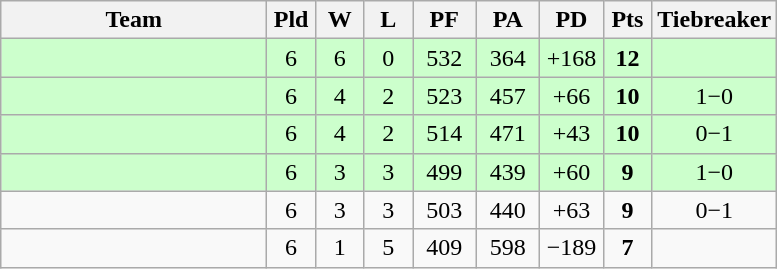<table class="wikitable" style="text-align:center;">
<tr>
<th width=170>Team</th>
<th width=25>Pld</th>
<th width=25>W</th>
<th width=25>L</th>
<th width=35>PF</th>
<th width=35>PA</th>
<th width=35>PD</th>
<th width=25>Pts</th>
<th width=50>Tiebreaker</th>
</tr>
<tr bgcolor="#ccffcc">
<td align="left"></td>
<td>6</td>
<td>6</td>
<td>0</td>
<td>532</td>
<td>364</td>
<td>+168</td>
<td><strong>12</strong></td>
<td></td>
</tr>
<tr bgcolor="#ccffcc">
<td align="left"></td>
<td>6</td>
<td>4</td>
<td>2</td>
<td>523</td>
<td>457</td>
<td>+66</td>
<td><strong>10</strong></td>
<td>1−0</td>
</tr>
<tr bgcolor="#ccffcc">
<td align="left"></td>
<td>6</td>
<td>4</td>
<td>2</td>
<td>514</td>
<td>471</td>
<td>+43</td>
<td><strong>10</strong></td>
<td>0−1</td>
</tr>
<tr bgcolor="#ccffcc">
<td align="left"></td>
<td>6</td>
<td>3</td>
<td>3</td>
<td>499</td>
<td>439</td>
<td>+60</td>
<td><strong>9</strong></td>
<td>1−0</td>
</tr>
<tr>
<td align="left"></td>
<td>6</td>
<td>3</td>
<td>3</td>
<td>503</td>
<td>440</td>
<td>+63</td>
<td><strong>9</strong></td>
<td>0−1</td>
</tr>
<tr>
<td align="left"></td>
<td>6</td>
<td>1</td>
<td>5</td>
<td>409</td>
<td>598</td>
<td>−189</td>
<td><strong>7</strong></td>
<td></td>
</tr>
</table>
